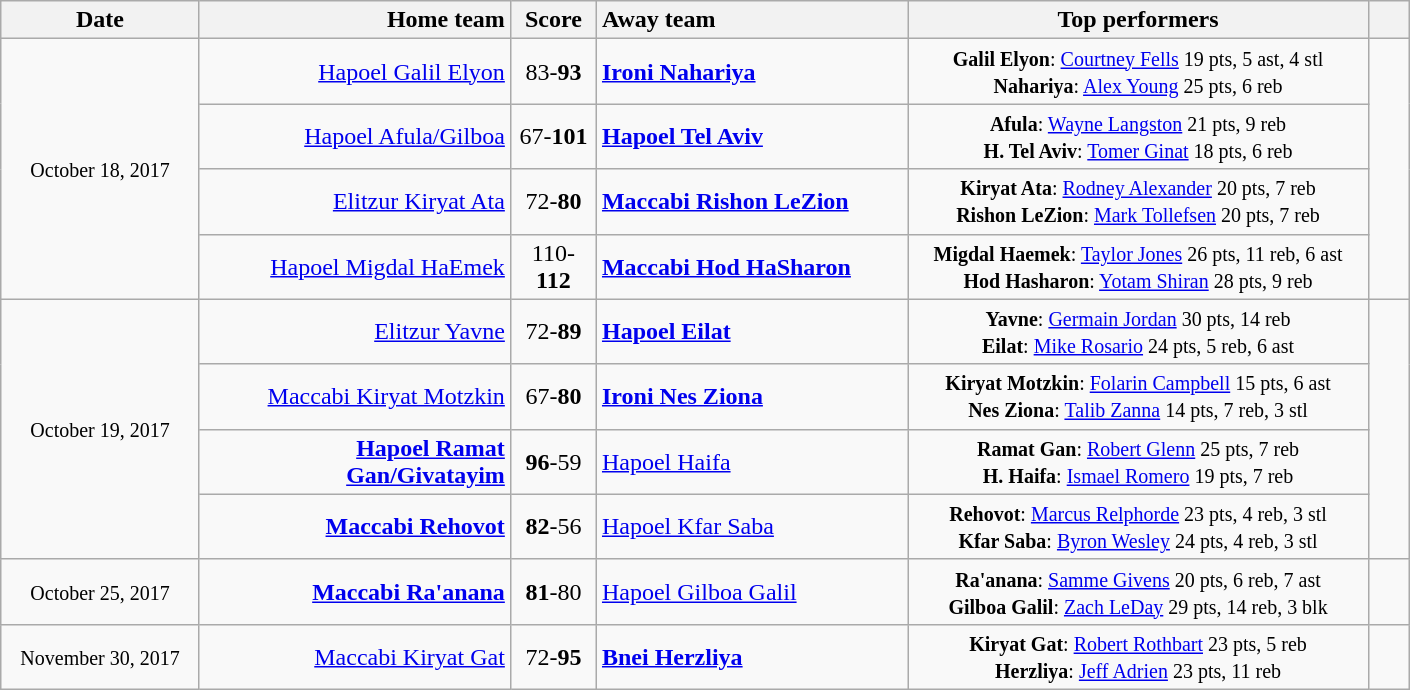<table class="wikitable" style="text-align: center">
<tr>
<th width=125 style="text-align:center;">Date</th>
<th width=200 style="text-align:right;">Home team</th>
<th width=50>Score</th>
<th width=200 style="text-align:left;">Away team</th>
<th width=300 style="text-align:center;">Top performers</th>
<th width=20></th>
</tr>
<tr>
<td rowspan=4><small>October 18, 2017</small></td>
<td align="right"><a href='#'>Hapoel Galil Elyon</a></td>
<td>83-<strong>93</strong></td>
<td align="left"><strong><a href='#'>Ironi Nahariya</a></strong></td>
<td><small><strong>Galil Elyon</strong>: <a href='#'>Courtney Fells</a> 19 pts, 5 ast, 4 stl<br><strong>Nahariya</strong>: <a href='#'>Alex Young</a> 25 pts, 6 reb</small></td>
<td rowspan=4></td>
</tr>
<tr>
<td align="right"><a href='#'>Hapoel Afula/Gilboa</a></td>
<td>67-<strong>101</strong></td>
<td align="left"><strong><a href='#'>Hapoel Tel Aviv</a></strong></td>
<td><small><strong>Afula</strong>: <a href='#'>Wayne Langston</a> 21 pts, 9 reb<br><strong>H. Tel Aviv</strong>: <a href='#'>Tomer Ginat</a> 18 pts, 6 reb</small></td>
</tr>
<tr>
<td align="right"><a href='#'>Elitzur Kiryat Ata</a></td>
<td>72-<strong>80</strong></td>
<td align="left"><strong><a href='#'>Maccabi Rishon LeZion</a></strong></td>
<td><small><strong>Kiryat Ata</strong>: <a href='#'>Rodney Alexander</a> 20 pts, 7 reb<br><strong>Rishon LeZion</strong>: <a href='#'>Mark Tollefsen</a> 20 pts, 7 reb</small></td>
</tr>
<tr>
<td align="right"><a href='#'>Hapoel Migdal HaEmek</a></td>
<td>110-<strong>112</strong></td>
<td align="left"><strong><a href='#'>Maccabi Hod HaSharon</a></strong></td>
<td><small><strong>Migdal Haemek</strong>: <a href='#'>Taylor Jones</a> 26 pts, 11 reb, 6 ast<br><strong>Hod Hasharon</strong>: <a href='#'>Yotam Shiran</a> 28 pts, 9 reb</small></td>
</tr>
<tr>
<td rowspan=4><small>October 19, 2017</small></td>
<td align="right"><a href='#'>Elitzur Yavne</a></td>
<td>72-<strong>89</strong></td>
<td align="left"><strong><a href='#'>Hapoel Eilat</a></strong></td>
<td><small><strong>Yavne</strong>: <a href='#'>Germain Jordan</a> 30 pts, 14 reb <br><strong>Eilat</strong>: <a href='#'>Mike Rosario</a> 24 pts, 5 reb, 6 ast</small></td>
<td rowspan=4></td>
</tr>
<tr>
<td align="right"><a href='#'>Maccabi Kiryat Motzkin</a></td>
<td>67-<strong>80</strong></td>
<td align="left"><strong><a href='#'>Ironi Nes Ziona</a></strong></td>
<td><small><strong>Kiryat Motzkin</strong>: <a href='#'>Folarin Campbell</a> 15 pts, 6 ast<br><strong>Nes Ziona</strong>: <a href='#'>Talib Zanna</a> 14 pts, 7 reb, 3 stl</small></td>
</tr>
<tr>
<td align="right"><strong><a href='#'>Hapoel Ramat Gan/Givatayim</a></strong></td>
<td><strong>96</strong>-59</td>
<td align="left"><a href='#'>Hapoel Haifa</a></td>
<td><small><strong>Ramat Gan</strong>: <a href='#'>Robert Glenn</a> 25 pts, 7 reb<br><strong>H. Haifa</strong>: <a href='#'>Ismael Romero</a> 19 pts, 7 reb</small></td>
</tr>
<tr>
<td align="right"><strong><a href='#'>Maccabi Rehovot</a></strong></td>
<td><strong>82</strong>-56</td>
<td align="left"><a href='#'>Hapoel Kfar Saba</a></td>
<td><small><strong>Rehovot</strong>: <a href='#'>Marcus Relphorde</a> 23 pts, 4 reb, 3 stl<br><strong>Kfar Saba</strong>: <a href='#'>Byron Wesley</a> 24 pts, 4 reb, 3 stl</small></td>
</tr>
<tr>
<td><small>October 25, 2017</small></td>
<td align="right"><strong><a href='#'>Maccabi Ra'anana</a></strong></td>
<td><strong>81</strong>-80</td>
<td align="left"><a href='#'>Hapoel Gilboa Galil</a></td>
<td><small><strong>Ra'anana</strong>: <a href='#'>Samme Givens</a> 20 pts, 6 reb, 7 ast<br><strong>Gilboa Galil</strong>: <a href='#'>Zach LeDay</a> 29 pts, 14 reb, 3 blk</small></td>
<td></td>
</tr>
<tr>
<td><small>November 30, 2017</small></td>
<td align="right"><a href='#'>Maccabi Kiryat Gat</a></td>
<td>72-<strong>95</strong></td>
<td align="left"><strong><a href='#'>Bnei Herzliya</a></strong></td>
<td><small><strong>Kiryat Gat</strong>: <a href='#'>Robert Rothbart</a> 23 pts, 5 reb<br><strong>Herzliya</strong>: <a href='#'>Jeff Adrien</a> 23 pts, 11 reb</small></td>
<td></td>
</tr>
</table>
